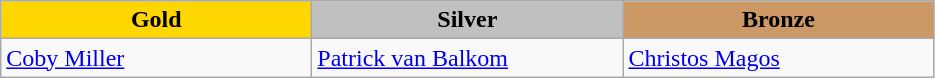<table class="wikitable" style="text-align:left">
<tr align="center">
<td width=200 bgcolor=gold><strong>Gold</strong></td>
<td width=200 bgcolor=silver><strong>Silver</strong></td>
<td width=200 bgcolor=CC9966><strong>Bronze</strong></td>
</tr>
<tr>
<td><a href='#'>Coby Miller</a><br><em></em></td>
<td><a href='#'>Patrick van Balkom</a><br><em></em></td>
<td><a href='#'>Christos Magos</a><br><em></em></td>
</tr>
</table>
